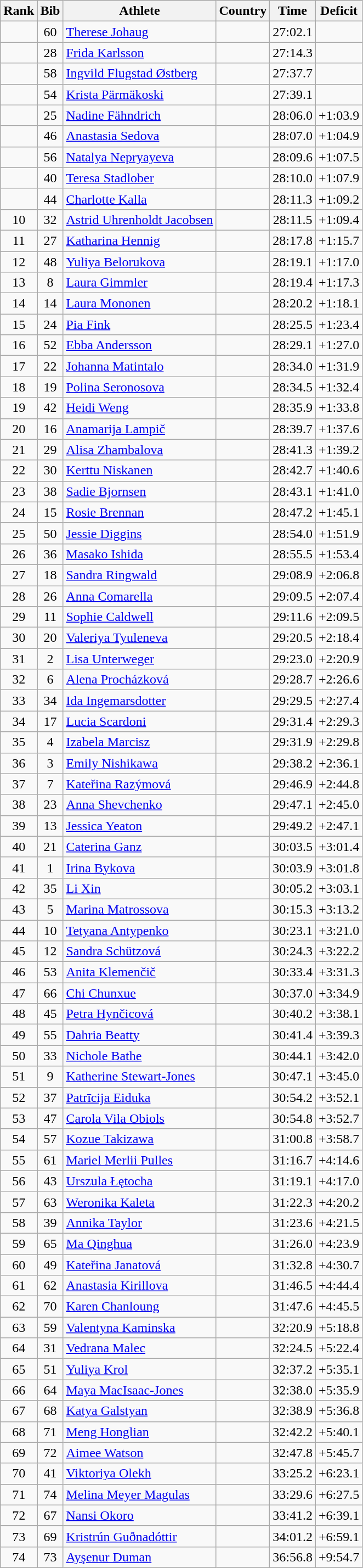<table class="wikitable sortable" style="text-align:center">
<tr>
<th>Rank</th>
<th>Bib</th>
<th>Athlete</th>
<th>Country</th>
<th>Time</th>
<th>Deficit</th>
</tr>
<tr>
<td></td>
<td>60</td>
<td align=left><a href='#'>Therese Johaug</a></td>
<td align=left></td>
<td>27:02.1</td>
<td></td>
</tr>
<tr>
<td></td>
<td>28</td>
<td align=left><a href='#'>Frida Karlsson</a></td>
<td align=left></td>
<td>27:14.3</td>
<td></td>
</tr>
<tr>
<td></td>
<td>58</td>
<td align=left><a href='#'>Ingvild Flugstad Østberg</a></td>
<td align=left></td>
<td>27:37.7</td>
<td></td>
</tr>
<tr>
<td></td>
<td>54</td>
<td align=left><a href='#'>Krista Pärmäkoski</a></td>
<td align=left></td>
<td>27:39.1</td>
<td></td>
</tr>
<tr>
<td></td>
<td>25</td>
<td align=left><a href='#'>Nadine Fähndrich</a></td>
<td align=left></td>
<td>28:06.0</td>
<td>+1:03.9</td>
</tr>
<tr>
<td></td>
<td>46</td>
<td align=left><a href='#'>Anastasia Sedova</a></td>
<td align=left></td>
<td>28:07.0</td>
<td>+1:04.9</td>
</tr>
<tr>
<td></td>
<td>56</td>
<td align=left><a href='#'>Natalya Nepryayeva</a></td>
<td align=left></td>
<td>28:09.6</td>
<td>+1:07.5</td>
</tr>
<tr>
<td></td>
<td>40</td>
<td align=left><a href='#'>Teresa Stadlober</a></td>
<td align=left></td>
<td>28:10.0</td>
<td>+1:07.9</td>
</tr>
<tr>
<td></td>
<td>44</td>
<td align=left><a href='#'>Charlotte Kalla</a></td>
<td align=left></td>
<td>28:11.3</td>
<td>+1:09.2</td>
</tr>
<tr>
<td>10</td>
<td>32</td>
<td align=left><a href='#'>Astrid Uhrenholdt Jacobsen</a></td>
<td align=left></td>
<td>28:11.5</td>
<td>+1:09.4</td>
</tr>
<tr>
<td>11</td>
<td>27</td>
<td align=left><a href='#'>Katharina Hennig</a></td>
<td align=left></td>
<td>28:17.8</td>
<td>+1:15.7</td>
</tr>
<tr>
<td>12</td>
<td>48</td>
<td align=left><a href='#'>Yuliya Belorukova</a></td>
<td align=left></td>
<td>28:19.1</td>
<td>+1:17.0</td>
</tr>
<tr>
<td>13</td>
<td>8</td>
<td align=left><a href='#'>Laura Gimmler</a></td>
<td align=left></td>
<td>28:19.4</td>
<td>+1:17.3</td>
</tr>
<tr>
<td>14</td>
<td>14</td>
<td align=left><a href='#'>Laura Mononen</a></td>
<td align=left></td>
<td>28:20.2</td>
<td>+1:18.1</td>
</tr>
<tr>
<td>15</td>
<td>24</td>
<td align=left><a href='#'>Pia Fink</a></td>
<td align=left></td>
<td>28:25.5</td>
<td>+1:23.4</td>
</tr>
<tr>
<td>16</td>
<td>52</td>
<td align=left><a href='#'>Ebba Andersson</a></td>
<td align=left></td>
<td>28:29.1</td>
<td>+1:27.0</td>
</tr>
<tr>
<td>17</td>
<td>22</td>
<td align=left><a href='#'>Johanna Matintalo</a></td>
<td align=left></td>
<td>28:34.0</td>
<td>+1:31.9</td>
</tr>
<tr>
<td>18</td>
<td>19</td>
<td align=left><a href='#'>Polina Seronosova</a></td>
<td align=left></td>
<td>28:34.5</td>
<td>+1:32.4</td>
</tr>
<tr>
<td>19</td>
<td>42</td>
<td align=left><a href='#'>Heidi Weng</a></td>
<td align=left></td>
<td>28:35.9</td>
<td>+1:33.8</td>
</tr>
<tr>
<td>20</td>
<td>16</td>
<td align=left><a href='#'>Anamarija Lampič</a></td>
<td align=left></td>
<td>28:39.7</td>
<td>+1:37.6</td>
</tr>
<tr>
<td>21</td>
<td>29</td>
<td align=left><a href='#'>Alisa Zhambalova</a></td>
<td align=left></td>
<td>28:41.3</td>
<td>+1:39.2</td>
</tr>
<tr>
<td>22</td>
<td>30</td>
<td align=left><a href='#'>Kerttu Niskanen</a></td>
<td align=left></td>
<td>28:42.7</td>
<td>+1:40.6</td>
</tr>
<tr>
<td>23</td>
<td>38</td>
<td align=left><a href='#'>Sadie Bjornsen</a></td>
<td align=left></td>
<td>28:43.1</td>
<td>+1:41.0</td>
</tr>
<tr>
<td>24</td>
<td>15</td>
<td align=left><a href='#'>Rosie Brennan</a></td>
<td align=left></td>
<td>28:47.2</td>
<td>+1:45.1</td>
</tr>
<tr>
<td>25</td>
<td>50</td>
<td align=left><a href='#'>Jessie Diggins</a></td>
<td align=left></td>
<td>28:54.0</td>
<td>+1:51.9</td>
</tr>
<tr>
<td>26</td>
<td>36</td>
<td align=left><a href='#'>Masako Ishida</a></td>
<td align=left></td>
<td>28:55.5</td>
<td>+1:53.4</td>
</tr>
<tr>
<td>27</td>
<td>18</td>
<td align=left><a href='#'>Sandra Ringwald</a></td>
<td align=left></td>
<td>29:08.9</td>
<td>+2:06.8</td>
</tr>
<tr>
<td>28</td>
<td>26</td>
<td align=left><a href='#'>Anna Comarella</a></td>
<td align=left></td>
<td>29:09.5</td>
<td>+2:07.4</td>
</tr>
<tr>
<td>29</td>
<td>11</td>
<td align=left><a href='#'>Sophie Caldwell</a></td>
<td align=left></td>
<td>29:11.6</td>
<td>+2:09.5</td>
</tr>
<tr>
<td>30</td>
<td>20</td>
<td align=left><a href='#'>Valeriya Tyuleneva</a></td>
<td align=left></td>
<td>29:20.5</td>
<td>+2:18.4</td>
</tr>
<tr>
<td>31</td>
<td>2</td>
<td align=left><a href='#'>Lisa Unterweger</a></td>
<td align=left></td>
<td>29:23.0</td>
<td>+2:20.9</td>
</tr>
<tr>
<td>32</td>
<td>6</td>
<td align=left><a href='#'>Alena Procházková</a></td>
<td align=left></td>
<td>29:28.7</td>
<td>+2:26.6</td>
</tr>
<tr>
<td>33</td>
<td>34</td>
<td align=left><a href='#'>Ida Ingemarsdotter</a></td>
<td align=left></td>
<td>29:29.5</td>
<td>+2:27.4</td>
</tr>
<tr>
<td>34</td>
<td>17</td>
<td align=left><a href='#'>Lucia Scardoni</a></td>
<td align=left></td>
<td>29:31.4</td>
<td>+2:29.3</td>
</tr>
<tr>
<td>35</td>
<td>4</td>
<td align=left><a href='#'>Izabela Marcisz</a></td>
<td align=left></td>
<td>29:31.9</td>
<td>+2:29.8</td>
</tr>
<tr>
<td>36</td>
<td>3</td>
<td align=left><a href='#'>Emily Nishikawa</a></td>
<td align=left></td>
<td>29:38.2</td>
<td>+2:36.1</td>
</tr>
<tr>
<td>37</td>
<td>7</td>
<td align=left><a href='#'>Kateřina Razýmová</a></td>
<td align=left></td>
<td>29:46.9</td>
<td>+2:44.8</td>
</tr>
<tr>
<td>38</td>
<td>23</td>
<td align=left><a href='#'>Anna Shevchenko</a></td>
<td align=left></td>
<td>29:47.1</td>
<td>+2:45.0</td>
</tr>
<tr>
<td>39</td>
<td>13</td>
<td align=left><a href='#'>Jessica Yeaton</a></td>
<td align=left></td>
<td>29:49.2</td>
<td>+2:47.1</td>
</tr>
<tr>
<td>40</td>
<td>21</td>
<td align=left><a href='#'>Caterina Ganz</a></td>
<td align=left></td>
<td>30:03.5</td>
<td>+3:01.4</td>
</tr>
<tr>
<td>41</td>
<td>1</td>
<td align=left><a href='#'>Irina Bykova</a></td>
<td align=left></td>
<td>30:03.9</td>
<td>+3:01.8</td>
</tr>
<tr>
<td>42</td>
<td>35</td>
<td align=left><a href='#'>Li Xin</a></td>
<td align=left></td>
<td>30:05.2</td>
<td>+3:03.1</td>
</tr>
<tr>
<td>43</td>
<td>5</td>
<td align=left><a href='#'>Marina Matrossova</a></td>
<td align=left></td>
<td>30:15.3</td>
<td>+3:13.2</td>
</tr>
<tr>
<td>44</td>
<td>10</td>
<td align=left><a href='#'>Tetyana Antypenko</a></td>
<td align=left></td>
<td>30:23.1</td>
<td>+3:21.0</td>
</tr>
<tr>
<td>45</td>
<td>12</td>
<td align=left><a href='#'>Sandra Schützová</a></td>
<td align=left></td>
<td>30:24.3</td>
<td>+3:22.2</td>
</tr>
<tr>
<td>46</td>
<td>53</td>
<td align=left><a href='#'>Anita Klemenčič</a></td>
<td align=left></td>
<td>30:33.4</td>
<td>+3:31.3</td>
</tr>
<tr>
<td>47</td>
<td>66</td>
<td align=left><a href='#'>Chi Chunxue</a></td>
<td align=left></td>
<td>30:37.0</td>
<td>+3:34.9</td>
</tr>
<tr>
<td>48</td>
<td>45</td>
<td align=left><a href='#'>Petra Hynčicová</a></td>
<td align=left></td>
<td>30:40.2</td>
<td>+3:38.1</td>
</tr>
<tr>
<td>49</td>
<td>55</td>
<td align=left><a href='#'>Dahria Beatty</a></td>
<td align=left></td>
<td>30:41.4</td>
<td>+3:39.3</td>
</tr>
<tr>
<td>50</td>
<td>33</td>
<td align=left><a href='#'>Nichole Bathe</a></td>
<td align=left></td>
<td>30:44.1</td>
<td>+3:42.0</td>
</tr>
<tr>
<td>51</td>
<td>9</td>
<td align=left><a href='#'>Katherine Stewart-Jones</a></td>
<td align=left></td>
<td>30:47.1</td>
<td>+3:45.0</td>
</tr>
<tr>
<td>52</td>
<td>37</td>
<td align=left><a href='#'>Patrīcija Eiduka</a></td>
<td align=left></td>
<td>30:54.2</td>
<td>+3:52.1</td>
</tr>
<tr>
<td>53</td>
<td>47</td>
<td align=left><a href='#'>Carola Vila Obiols</a></td>
<td align=left></td>
<td>30:54.8</td>
<td>+3:52.7</td>
</tr>
<tr>
<td>54</td>
<td>57</td>
<td align=left><a href='#'>Kozue Takizawa</a></td>
<td align=left></td>
<td>31:00.8</td>
<td>+3:58.7</td>
</tr>
<tr>
<td>55</td>
<td>61</td>
<td align=left><a href='#'>Mariel Merlii Pulles</a></td>
<td align=left></td>
<td>31:16.7</td>
<td>+4:14.6</td>
</tr>
<tr>
<td>56</td>
<td>43</td>
<td align=left><a href='#'>Urszula Łętocha</a></td>
<td align=left></td>
<td>31:19.1</td>
<td>+4:17.0</td>
</tr>
<tr>
<td>57</td>
<td>63</td>
<td align=left><a href='#'>Weronika Kaleta</a></td>
<td align=left></td>
<td>31:22.3</td>
<td>+4:20.2</td>
</tr>
<tr>
<td>58</td>
<td>39</td>
<td align=left><a href='#'>Annika Taylor</a></td>
<td align=left></td>
<td>31:23.6</td>
<td>+4:21.5</td>
</tr>
<tr>
<td>59</td>
<td>65</td>
<td align=left><a href='#'>Ma Qinghua</a></td>
<td align=left></td>
<td>31:26.0</td>
<td>+4:23.9</td>
</tr>
<tr>
<td>60</td>
<td>49</td>
<td align=left><a href='#'>Kateřina Janatová</a></td>
<td align=left></td>
<td>31:32.8</td>
<td>+4:30.7</td>
</tr>
<tr>
<td>61</td>
<td>62</td>
<td align=left><a href='#'>Anastasia Kirillova</a></td>
<td align=left></td>
<td>31:46.5</td>
<td>+4:44.4</td>
</tr>
<tr>
<td>62</td>
<td>70</td>
<td align=left><a href='#'>Karen Chanloung</a></td>
<td align=left></td>
<td>31:47.6</td>
<td>+4:45.5</td>
</tr>
<tr>
<td>63</td>
<td>59</td>
<td align=left><a href='#'>Valentyna Kaminska</a></td>
<td align=left></td>
<td>32:20.9</td>
<td>+5:18.8</td>
</tr>
<tr>
<td>64</td>
<td>31</td>
<td align=left><a href='#'>Vedrana Malec</a></td>
<td align=left></td>
<td>32:24.5</td>
<td>+5:22.4</td>
</tr>
<tr>
<td>65</td>
<td>51</td>
<td align=left><a href='#'>Yuliya Krol</a></td>
<td align=left></td>
<td>32:37.2</td>
<td>+5:35.1</td>
</tr>
<tr>
<td>66</td>
<td>64</td>
<td align=left><a href='#'>Maya MacIsaac-Jones</a></td>
<td align=left></td>
<td>32:38.0</td>
<td>+5:35.9</td>
</tr>
<tr>
<td>67</td>
<td>68</td>
<td align=left><a href='#'>Katya Galstyan</a></td>
<td align=left></td>
<td>32:38.9</td>
<td>+5:36.8</td>
</tr>
<tr>
<td>68</td>
<td>71</td>
<td align=left><a href='#'>Meng Honglian</a></td>
<td align=left></td>
<td>32:42.2</td>
<td>+5:40.1</td>
</tr>
<tr>
<td>69</td>
<td>72</td>
<td align=left><a href='#'>Aimee Watson</a></td>
<td align=left></td>
<td>32:47.8</td>
<td>+5:45.7</td>
</tr>
<tr>
<td>70</td>
<td>41</td>
<td align=left><a href='#'>Viktoriya Olekh</a></td>
<td align=left></td>
<td>33:25.2</td>
<td>+6:23.1</td>
</tr>
<tr>
<td>71</td>
<td>74</td>
<td align=left><a href='#'>Melina Meyer Magulas</a></td>
<td align=left></td>
<td>33:29.6</td>
<td>+6:27.5</td>
</tr>
<tr>
<td>72</td>
<td>67</td>
<td align=left><a href='#'>Nansi Okoro</a></td>
<td align=left></td>
<td>33:41.2</td>
<td>+6:39.1</td>
</tr>
<tr>
<td>73</td>
<td>69</td>
<td align=left><a href='#'>Kristrún Guðnadóttir</a></td>
<td align=left></td>
<td>34:01.2</td>
<td>+6:59.1</td>
</tr>
<tr>
<td>74</td>
<td>73</td>
<td align=left><a href='#'>Ayşenur Duman</a></td>
<td align=left></td>
<td>36:56.8</td>
<td>+9:54.7</td>
</tr>
</table>
